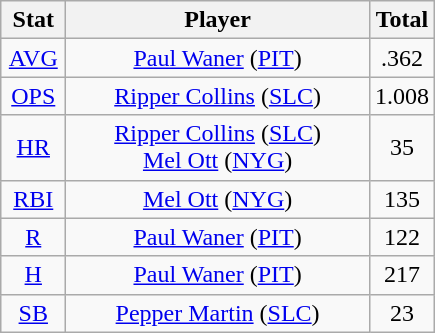<table class="wikitable" style="text-align:center;">
<tr>
<th style="width:15%;">Stat</th>
<th>Player</th>
<th style="width:15%;">Total</th>
</tr>
<tr>
<td><a href='#'>AVG</a></td>
<td><a href='#'>Paul Waner</a> (<a href='#'>PIT</a>)</td>
<td>.362</td>
</tr>
<tr>
<td><a href='#'>OPS</a></td>
<td><a href='#'>Ripper Collins</a> (<a href='#'>SLC</a>)</td>
<td>1.008</td>
</tr>
<tr>
<td><a href='#'>HR</a></td>
<td><a href='#'>Ripper Collins</a> (<a href='#'>SLC</a>)<br><a href='#'>Mel Ott</a> (<a href='#'>NYG</a>)</td>
<td>35</td>
</tr>
<tr>
<td><a href='#'>RBI</a></td>
<td><a href='#'>Mel Ott</a> (<a href='#'>NYG</a>)</td>
<td>135</td>
</tr>
<tr>
<td><a href='#'>R</a></td>
<td><a href='#'>Paul Waner</a> (<a href='#'>PIT</a>)</td>
<td>122</td>
</tr>
<tr>
<td><a href='#'>H</a></td>
<td><a href='#'>Paul Waner</a> (<a href='#'>PIT</a>)</td>
<td>217</td>
</tr>
<tr>
<td><a href='#'>SB</a></td>
<td><a href='#'>Pepper Martin</a> (<a href='#'>SLC</a>)</td>
<td>23</td>
</tr>
</table>
